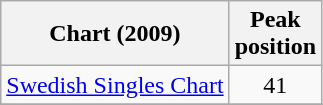<table class="wikitable">
<tr>
<th>Chart (2009)</th>
<th>Peak<br>position</th>
</tr>
<tr>
<td><a href='#'>Swedish Singles Chart</a></td>
<td align="center">41</td>
</tr>
<tr>
</tr>
</table>
